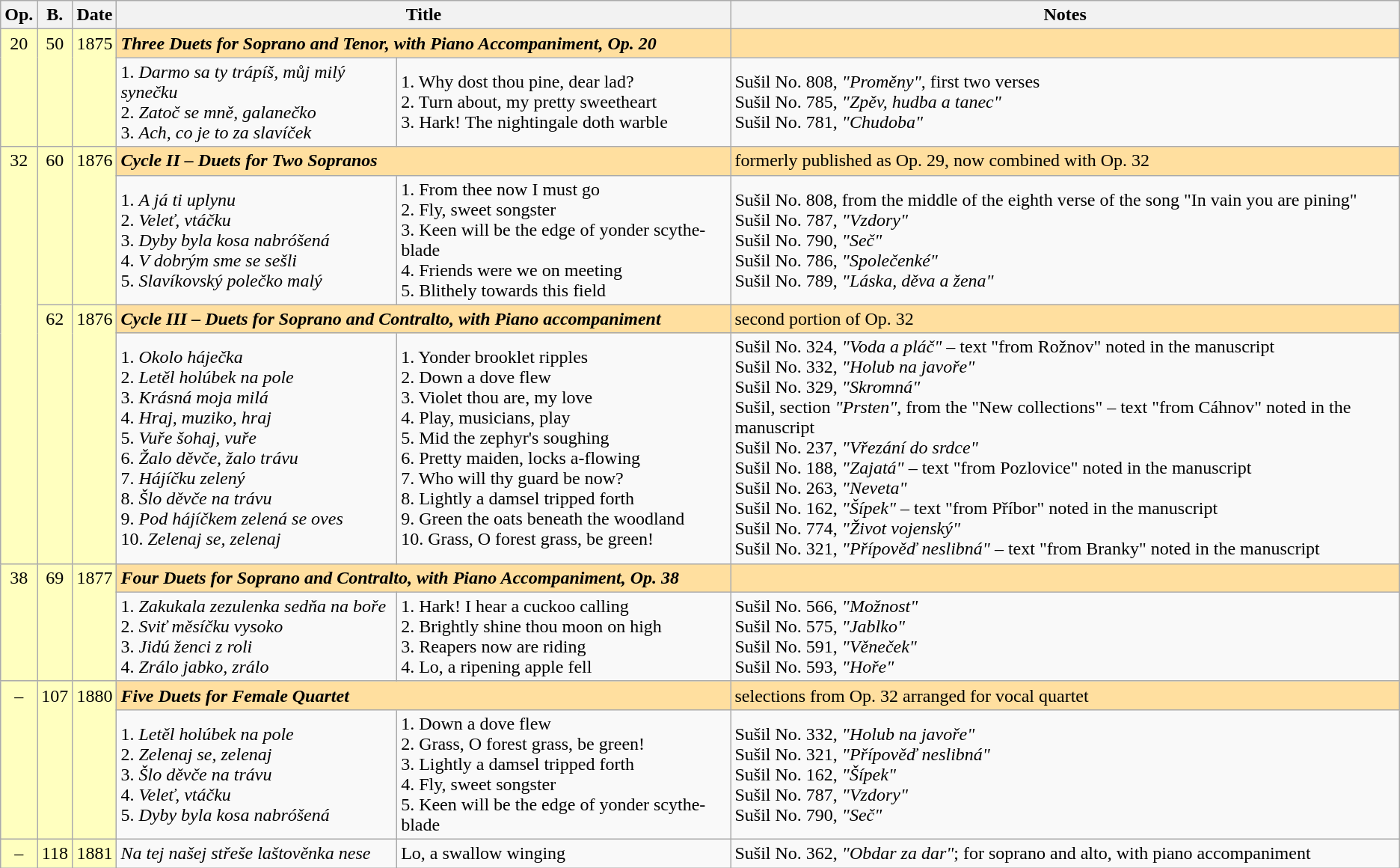<table class="wikitable">
<tr>
<th "valign="center">Op.</th>
<th "valign="center">B.</th>
<th "valign="center">Date</th>
<th "valign="center" colspan="2">Title</th>
<th "valign="center">Notes</th>
</tr>
<tr>
<td bgcolor="#ffffbf" rowspan="2" valign="top" align="center">20</td>
<td bgcolor="#ffffbf" rowspan="2" valign="top" align="center">50</td>
<td bgcolor="#ffffbf" rowspan="2" valign="top" align="center">1875</td>
<td bgcolor="#ffdf9f" colspan="2"><strong><em>Three Duets for Soprano and Tenor, with Piano Accompaniment, Op. 20</em></strong></td>
<td bgcolor="#ffdf9f"> </td>
</tr>
<tr>
<td>1. <em>Darmo sa ty trápíš, můj milý synečku</em> <br> 2. <em>Zatoč se mně, galanečko</em> <br> 3. <em>Ach, co je to za slavíček</em></td>
<td>1. Why dost thou pine, dear lad? <br> 2. Turn about, my pretty sweetheart <br> 3. Hark! The nightingale doth warble</td>
<td>Sušil No. 808, <em>"Proměny"</em>, first two verses <br> Sušil No. 785, <em>"Zpěv, hudba a tanec"</em> <br> Sušil No. 781, <em>"Chudoba"</em></td>
</tr>
<tr>
<td bgcolor="#ffffbf" rowspan="4" valign="top" align="center">32</td>
<td bgcolor="#ffffbf" rowspan="2" valign="top" align="center">60</td>
<td bgcolor="#ffffbf" rowspan="2" valign="top" align="center">1876</td>
<td bgcolor="#ffdf9f" colspan="2"><strong><em>Cycle II – Duets for Two Sopranos</em></strong></td>
<td bgcolor="#ffdf9f">formerly published as Op. 29, now combined with Op. 32</td>
</tr>
<tr>
<td>1. <em>A já ti uplynu</em> <br> 2. <em>Veleť, vtáčku</em> <br> 3. <em>Dyby byla kosa nabróšená</em> <br> 4. <em>V dobrým sme se sešli</em> <br> 5. <em>Slavíkovský polečko malý</em></td>
<td>1. From thee now I must go <br> 2. Fly, sweet songster <br> 3. Keen will be the edge of yonder scythe-blade <br> 4. Friends were we on meeting <br> 5. Blithely towards this field</td>
<td>Sušil No. 808, from the middle of the eighth verse of the song "In vain you are pining" <br> Sušil No. 787, <em>"Vzdory"</em> <br> Sušil No. 790, <em>"Seč"</em> <br> Sušil No. 786, <em>"Společenké"</em> <br> Sušil No. 789, <em>"Láska, děva a žena"</em></td>
</tr>
<tr>
<td bgcolor="#ffffbf" rowspan="2" valign="top" align="center">62</td>
<td bgcolor="#ffffbf" rowspan="2" valign="top" align="center">1876</td>
<td bgcolor="#ffdf9f" colspan="2"><strong><em>Cycle III – Duets for Soprano and Contralto, with Piano accompaniment</em></strong></td>
<td bgcolor="#ffdf9f">second portion of Op. 32</td>
</tr>
<tr>
<td>1. <em>Okolo háječka</em> <br> 2. <em>Letěl holúbek na pole</em> <br> 3. <em>Krásná moja milá</em> <br> 4. <em>Hraj, muziko, hraj</em> <br> 5. <em>Vuře šohaj, vuře</em> <br> 6. <em>Žalo děvče, žalo trávu</em> <br> 7. <em>Hájíčku zelený</em> <br> 8. <em>Šlo děvče na trávu</em> <br> 9. <em>Pod hájíčkem zelená se oves</em> <br> 10. <em>Zelenaj se, zelenaj</em></td>
<td>1. Yonder brooklet ripples <br> 2. Down a dove flew <br> 3. Violet thou are, my love <br> 4. Play, musicians, play <br> 5. Mid the zephyr's soughing <br> 6. Pretty maiden, locks a-flowing <br> 7. Who will thy guard be now? <br> 8. Lightly a damsel tripped forth <br> 9. Green the oats beneath the woodland <br> 10. Grass, O forest grass, be green!</td>
<td>Sušil No. 324, <em>"Voda a pláč"</em> – text "from Rožnov" noted in the manuscript <br> Sušil No. 332, <em>"Holub na javoře"</em> <br> Sušil No. 329, <em>"Skromná"</em> <br> Sušil, section <em>"Prsten"</em>, from the "New collections" – text "from Cáhnov" noted in the manuscript <br> Sušil No. 237, <em>"Vřezání do srdce"</em> <br> Sušil No. 188, <em>"Zajatá"</em> – text "from Pozlovice" noted in the manuscript <br> Sušil No. 263, <em>"Neveta"</em> <br> Sušil No. 162, <em>"Šípek"</em> – text "from Příbor" noted in the manuscript <br> Sušil No. 774, <em>"Život vojenský"</em> <br> Sušil No. 321, <em>"Přípověď neslibná"</em> – text "from Branky" noted in the manuscript</td>
</tr>
<tr>
<td bgcolor="#ffffbf" rowspan="2" valign="top" align="center">38</td>
<td bgcolor="#ffffbf" rowspan="2" valign="top" align="center">69</td>
<td bgcolor="#ffffbf" rowspan="2" valign="top" align="center">1877</td>
<td bgcolor="#ffdf9f" colspan="2"><strong><em>Four Duets for Soprano and Contralto, with Piano Accompaniment, Op. 38</em></strong></td>
<td bgcolor="#ffdf9f"> </td>
</tr>
<tr>
<td>1. <em>Zakukala zezulenka sedňa na boře</em> <br> 2. <em>Sviť měsíčku vysoko</em> <br> 3. <em>Jidú ženci z roli</em> <br> 4. <em>Zrálo jabko, zrálo</em></td>
<td>1. Hark! I hear a cuckoo calling <br> 2. Brightly shine thou moon on high <br> 3. Reapers now are riding <br> 4. Lo, a ripening apple fell</td>
<td>Sušil No. 566, <em>"Možnost"</em> <br> Sušil No. 575, <em>"Jablko"</em> <br> Sušil No. 591, <em>"Věneček"</em> <br> Sušil No. 593, <em>"Hoře"</em></td>
</tr>
<tr>
<td bgcolor="#ffffbf" rowspan="2" valign="top" align="center">–</td>
<td bgcolor="#ffffbf" rowspan="2" valign="top" align="center">107</td>
<td bgcolor="#ffffbf" rowspan="2" valign="top" align="center">1880</td>
<td bgcolor="#ffdf9f" colspan="2"><strong><em>Five Duets for Female Quartet</em></strong></td>
<td bgcolor="#ffdf9f">selections from Op. 32 arranged for vocal quartet</td>
</tr>
<tr>
<td>1. <em>Letěl holúbek na pole</em> <br> 2. <em>Zelenaj se, zelenaj</em> <br> 3. <em>Šlo děvče na trávu</em> <br> 4. <em>Veleť, vtáčku</em> <br> 5. <em>Dyby byla kosa nabróšená</em></td>
<td>1. Down a dove flew <br> 2. Grass, O forest grass, be green! <br> 3. Lightly a damsel tripped forth <br> 4. Fly, sweet songster <br> 5. Keen will be the edge of yonder scythe-blade</td>
<td>Sušil No. 332, <em>"Holub na javoře"</em> <br> Sušil No. 321, <em>"Přípověď neslibná"</em> <br> Sušil No. 162, <em>"Šípek"</em> <br> Sušil No. 787, <em>"Vzdory"</em> <br> Sušil No. 790, <em>"Seč"</em></td>
</tr>
<tr>
<td bgcolor="#ffffbf" valign="top" align="center">–</td>
<td bgcolor="#ffffbf" valign="top" align="center">118</td>
<td bgcolor="#ffffbf" valign="top" align="center">1881</td>
<td><em>Na tej našej střeše laštověnka nese</em></td>
<td>Lo, a swallow winging</td>
<td>Sušil No. 362, <em>"Obdar za dar"</em>; for soprano and alto, with piano accompaniment</td>
</tr>
</table>
